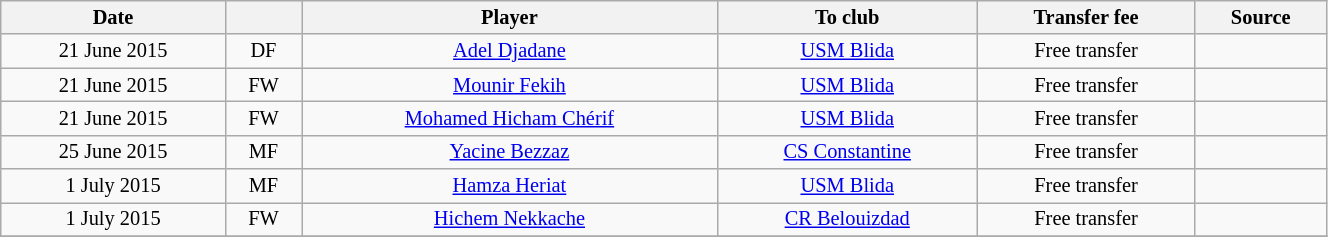<table class="wikitable sortable" style="width:70%; text-align:center; font-size:85%; text-align:centre;">
<tr>
<th>Date</th>
<th></th>
<th>Player</th>
<th>To club</th>
<th>Transfer fee</th>
<th>Source</th>
</tr>
<tr>
<td>21 June 2015</td>
<td>DF</td>
<td> <a href='#'>Adel Djadane</a></td>
<td><a href='#'>USM Blida</a></td>
<td>Free transfer</td>
<td></td>
</tr>
<tr>
<td>21 June 2015</td>
<td>FW</td>
<td> <a href='#'>Mounir Fekih</a></td>
<td><a href='#'>USM Blida</a></td>
<td>Free transfer</td>
<td></td>
</tr>
<tr>
<td>21 June 2015</td>
<td>FW</td>
<td> <a href='#'>Mohamed Hicham Chérif</a></td>
<td><a href='#'>USM Blida</a></td>
<td>Free transfer</td>
<td></td>
</tr>
<tr>
<td>25 June 2015</td>
<td>MF</td>
<td> <a href='#'>Yacine Bezzaz</a></td>
<td><a href='#'>CS Constantine</a></td>
<td>Free transfer</td>
<td></td>
</tr>
<tr>
<td>1 July 2015</td>
<td>MF</td>
<td> <a href='#'>Hamza Heriat</a></td>
<td><a href='#'>USM Blida</a></td>
<td>Free transfer</td>
<td></td>
</tr>
<tr>
<td>1 July 2015</td>
<td>FW</td>
<td> <a href='#'>Hichem Nekkache</a></td>
<td><a href='#'>CR Belouizdad</a></td>
<td>Free transfer</td>
<td></td>
</tr>
<tr>
</tr>
</table>
